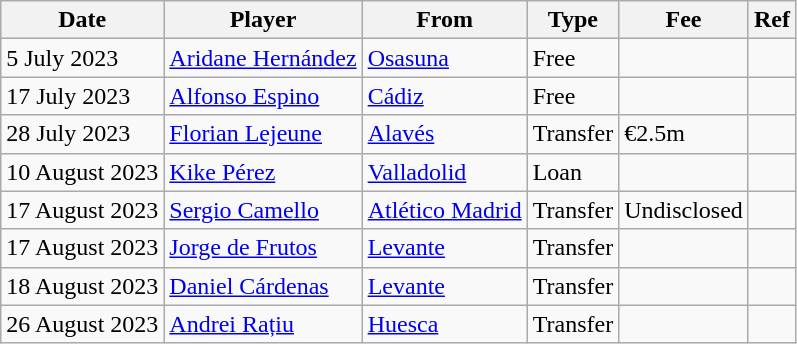<table class="wikitable">
<tr>
<th>Date</th>
<th>Player</th>
<th>From</th>
<th>Type</th>
<th>Fee</th>
<th>Ref</th>
</tr>
<tr>
<td>5 July 2023</td>
<td> <a href='#'>Aridane Hernández</a></td>
<td><a href='#'>Osasuna</a></td>
<td>Free</td>
<td></td>
<td></td>
</tr>
<tr>
<td>17 July 2023</td>
<td> <a href='#'>Alfonso Espino</a></td>
<td><a href='#'>Cádiz</a></td>
<td>Free</td>
<td></td>
<td></td>
</tr>
<tr>
<td>28 July 2023</td>
<td> <a href='#'>Florian Lejeune</a></td>
<td><a href='#'>Alavés</a></td>
<td>Transfer</td>
<td>€2.5m</td>
<td></td>
</tr>
<tr>
<td>10 August 2023</td>
<td> <a href='#'>Kike Pérez</a></td>
<td><a href='#'>Valladolid</a></td>
<td>Loan</td>
<td></td>
<td></td>
</tr>
<tr>
<td>17 August 2023</td>
<td> <a href='#'>Sergio Camello</a></td>
<td><a href='#'>Atlético Madrid</a></td>
<td>Transfer</td>
<td>Undisclosed</td>
<td></td>
</tr>
<tr>
<td>17 August 2023</td>
<td> <a href='#'>Jorge de Frutos</a></td>
<td><a href='#'>Levante</a></td>
<td>Transfer</td>
<td></td>
<td></td>
</tr>
<tr>
<td>18 August 2023</td>
<td> <a href='#'>Daniel Cárdenas</a></td>
<td><a href='#'>Levante</a></td>
<td>Transfer</td>
<td></td>
<td></td>
</tr>
<tr>
<td>26 August 2023</td>
<td> <a href='#'>Andrei Rațiu</a></td>
<td><a href='#'>Huesca</a></td>
<td>Transfer</td>
<td></td>
<td></td>
</tr>
</table>
